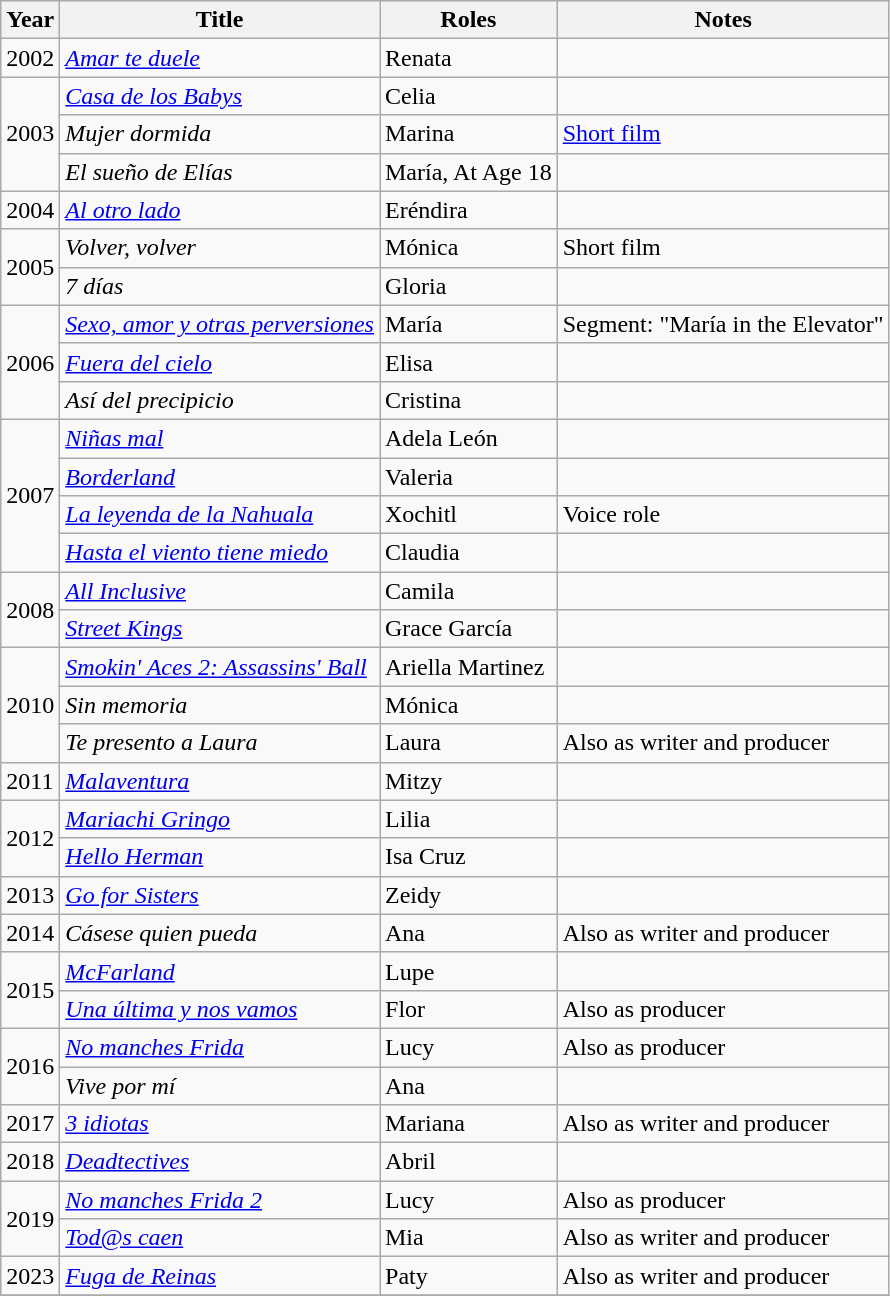<table class="wikitable sortable">
<tr>
<th>Year</th>
<th>Title</th>
<th>Roles</th>
<th>Notes</th>
</tr>
<tr>
<td>2002</td>
<td><em><a href='#'>Amar te duele</a></em></td>
<td>Renata</td>
<td></td>
</tr>
<tr>
<td rowspan="3">2003</td>
<td><em><a href='#'>Casa de los Babys</a></em></td>
<td>Celia</td>
<td></td>
</tr>
<tr>
<td><em>Mujer dormida</em></td>
<td>Marina</td>
<td><a href='#'>Short film</a></td>
</tr>
<tr>
<td><em>El sueño de Elías</em></td>
<td>María, At Age 18</td>
<td></td>
</tr>
<tr>
<td>2004</td>
<td><em><a href='#'>Al otro lado</a></em></td>
<td>Eréndira</td>
<td></td>
</tr>
<tr>
<td rowspan="2">2005</td>
<td><em>Volver, volver</em></td>
<td>Mónica</td>
<td>Short film</td>
</tr>
<tr>
<td><em>7 días</em></td>
<td>Gloria</td>
<td></td>
</tr>
<tr>
<td rowspan="3">2006</td>
<td><em><a href='#'>Sexo, amor y otras perversiones</a></em></td>
<td>María</td>
<td>Segment: "María in the Elevator"</td>
</tr>
<tr>
<td><em><a href='#'>Fuera del cielo</a></em></td>
<td>Elisa</td>
<td></td>
</tr>
<tr>
<td><em>Así del precipicio</em></td>
<td>Cristina</td>
<td></td>
</tr>
<tr>
<td rowspan="4">2007</td>
<td><em><a href='#'>Niñas mal</a></em></td>
<td>Adela León</td>
<td></td>
</tr>
<tr>
<td><em><a href='#'>Borderland</a></em></td>
<td>Valeria</td>
<td></td>
</tr>
<tr>
<td><em><a href='#'>La leyenda de la Nahuala</a></em></td>
<td>Xochitl</td>
<td>Voice role</td>
</tr>
<tr>
<td><em><a href='#'>Hasta el viento tiene miedo</a></em></td>
<td>Claudia</td>
<td></td>
</tr>
<tr>
<td rowspan="2">2008</td>
<td><em><a href='#'>All Inclusive</a></em></td>
<td>Camila</td>
<td></td>
</tr>
<tr>
<td><em><a href='#'>Street Kings</a></em></td>
<td>Grace García</td>
<td></td>
</tr>
<tr>
<td rowspan="3">2010</td>
<td><em><a href='#'>Smokin' Aces 2: Assassins' Ball</a></em></td>
<td>Ariella Martinez</td>
<td></td>
</tr>
<tr>
<td><em>Sin memoria</em></td>
<td>Mónica</td>
<td></td>
</tr>
<tr>
<td><em>Te presento a Laura</em></td>
<td>Laura</td>
<td>Also as writer and producer</td>
</tr>
<tr>
<td>2011</td>
<td><em><a href='#'>Malaventura</a></em></td>
<td>Mitzy</td>
<td></td>
</tr>
<tr>
<td rowspan="2">2012</td>
<td><em><a href='#'>Mariachi Gringo</a></em></td>
<td>Lilia</td>
<td></td>
</tr>
<tr>
<td><em><a href='#'>Hello Herman</a></em></td>
<td>Isa Cruz</td>
<td></td>
</tr>
<tr>
<td>2013</td>
<td><em><a href='#'>Go for Sisters</a></em></td>
<td>Zeidy</td>
<td></td>
</tr>
<tr>
<td>2014</td>
<td><em>Cásese quien pueda</em></td>
<td>Ana</td>
<td>Also as writer and producer</td>
</tr>
<tr>
<td rowspan="2">2015</td>
<td><em><a href='#'>McFarland</a></em></td>
<td>Lupe</td>
<td></td>
</tr>
<tr>
<td><em><a href='#'>Una última y nos vamos</a></em></td>
<td>Flor</td>
<td>Also as producer</td>
</tr>
<tr>
<td rowspan="2">2016</td>
<td><em><a href='#'>No manches Frida</a></em></td>
<td>Lucy</td>
<td>Also as producer</td>
</tr>
<tr>
<td><em>Vive por mí</em></td>
<td>Ana</td>
<td></td>
</tr>
<tr>
<td>2017</td>
<td><em><a href='#'>3 idiotas</a></em></td>
<td>Mariana</td>
<td>Also as writer and producer</td>
</tr>
<tr>
<td>2018</td>
<td><em><a href='#'>Deadtectives</a></em></td>
<td>Abril</td>
<td></td>
</tr>
<tr>
<td rowspan="2">2019</td>
<td><em><a href='#'>No manches Frida 2</a></em></td>
<td>Lucy</td>
<td>Also as producer</td>
</tr>
<tr>
<td><em><a href='#'>Tod@s caen</a></em></td>
<td>Mia</td>
<td>Also as writer and producer</td>
</tr>
<tr>
<td>2023</td>
<td><em><a href='#'>Fuga de Reinas</a></em></td>
<td>Paty</td>
<td>Also as writer and producer</td>
</tr>
<tr>
</tr>
</table>
